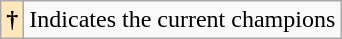<table class="wikitable">
<tr>
<th style="background-color: #ffe6bd">†</th>
<td>Indicates the current champions</td>
</tr>
</table>
